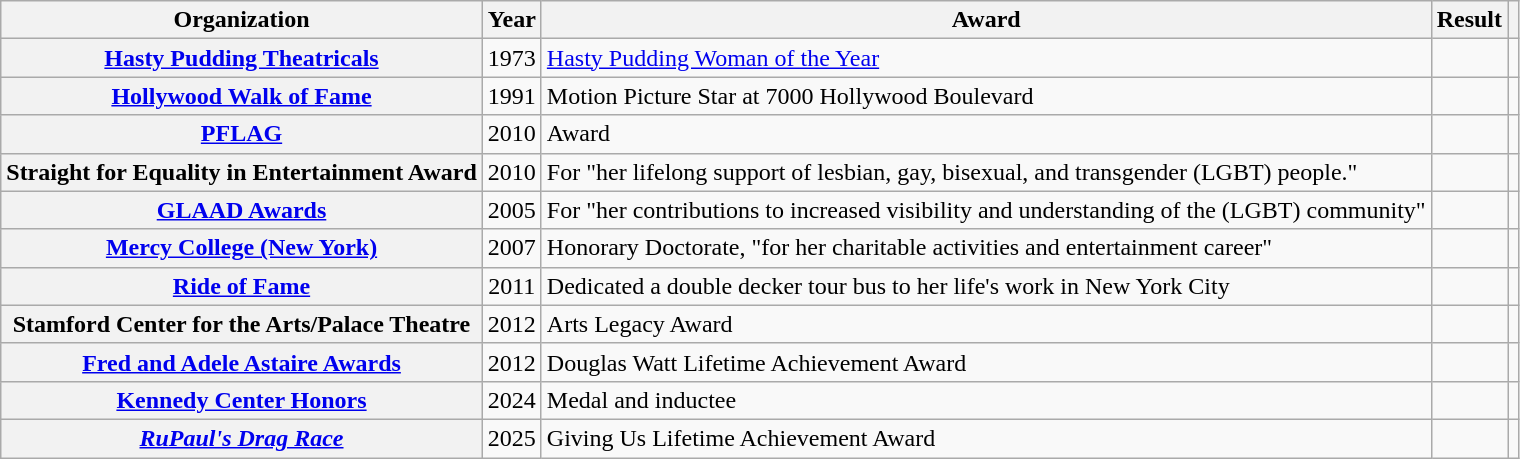<table class= "wikitable plainrowheaders sortable">
<tr>
<th>Organization</th>
<th scope="col">Year</th>
<th scope="col">Award</th>
<th scope="col">Result</th>
<th scope="col" class="unsortable"></th>
</tr>
<tr>
<th scope="row" rowspan="1"><a href='#'>Hasty Pudding Theatricals</a></th>
<td style="text-align:center;">1973</td>
<td><a href='#'>Hasty Pudding Woman of the Year</a></td>
<td></td>
<td style="text-align:center;"></td>
</tr>
<tr>
<th scope="row" rowspan="1"><a href='#'>Hollywood Walk of Fame</a></th>
<td style="text-align:center;">1991</td>
<td>Motion Picture Star at 7000 Hollywood Boulevard</td>
<td></td>
<td style="text-align:center;"></td>
</tr>
<tr>
<th scope="row" rowspan="1"><a href='#'>PFLAG</a></th>
<td style="text-align:center;">2010</td>
<td>Award</td>
<td></td>
<td style="text-align:center;"></td>
</tr>
<tr>
<th scope="row" rowspan="1">Straight for Equality in Entertainment Award</th>
<td style="text-align:center;">2010</td>
<td>For "her lifelong support of lesbian, gay, bisexual, and transgender (LGBT) people."</td>
<td></td>
<td style="text-align:center;"></td>
</tr>
<tr>
<th scope="row" rowspan="1"><a href='#'>GLAAD Awards</a></th>
<td style="text-align:center;">2005</td>
<td>For "her contributions to increased visibility and understanding of the (LGBT) community"</td>
<td></td>
<td style="text-align:center;"></td>
</tr>
<tr>
<th scope="row" rowspan="1"><a href='#'>Mercy College (New York)</a></th>
<td style="text-align:center;">2007</td>
<td>Honorary Doctorate, "for her charitable activities and entertainment career"</td>
<td></td>
<td style="text-align:center;"></td>
</tr>
<tr>
<th scope="row" rowspan="1"><a href='#'>Ride of Fame</a></th>
<td style="text-align:center;">2011</td>
<td>Dedicated a double decker tour bus to her life's work in New York City</td>
<td></td>
<td style="text-align:center;"></td>
</tr>
<tr>
<th scope="row" rowspan="1">Stamford Center for the Arts/Palace Theatre</th>
<td style="text-align:center;">2012</td>
<td>Arts Legacy Award</td>
<td></td>
<td style="text-align:center;"></td>
</tr>
<tr>
<th scope="row" rowspan="1"><a href='#'>Fred and Adele Astaire Awards</a></th>
<td style="text-align:center;">2012</td>
<td>Douglas Watt Lifetime Achievement Award</td>
<td></td>
<td style="text-align:center;"></td>
</tr>
<tr>
<th scope="row" rowspan="1"><a href='#'>Kennedy Center Honors</a></th>
<td style="text-align:center;">2024</td>
<td>Medal and inductee</td>
<td></td>
<td style="text-align:center;"></td>
</tr>
<tr>
<th scope="row" rowspan="1"><em><a href='#'>RuPaul's Drag Race</a></em></th>
<td style="text-align:center;">2025</td>
<td>Giving Us Lifetime Achievement Award</td>
<td></td>
<td style="text-align:center;"></td>
</tr>
</table>
